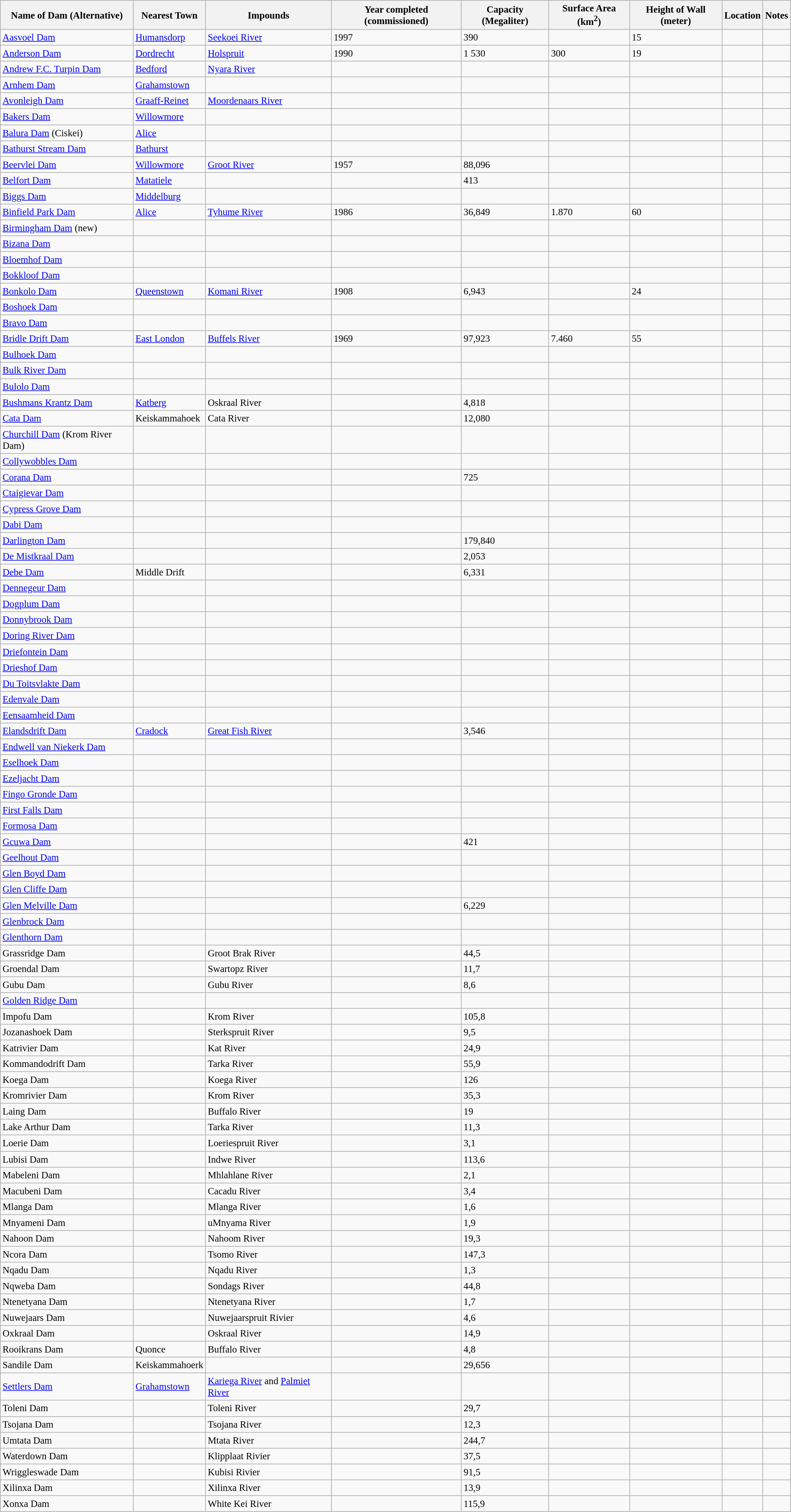<table class="wikitable sortable" style="font-size: 95%;">
<tr>
<th>Name of Dam (Alternative)</th>
<th>Nearest Town</th>
<th>Impounds</th>
<th>Year completed (commissioned)</th>
<th>Capacity (Megaliter)</th>
<th>Surface Area (km<sup>2</sup>)</th>
<th>Height of Wall (meter)</th>
<th>Location</th>
<th>Notes</th>
</tr>
<tr>
<td><a href='#'>Aasvoel Dam</a></td>
<td><a href='#'>Humansdorp</a></td>
<td><a href='#'>Seekoei River</a></td>
<td>1997</td>
<td>390</td>
<td></td>
<td>15</td>
<td></td>
<td></td>
</tr>
<tr>
<td><a href='#'>Anderson Dam</a></td>
<td><a href='#'>Dordrecht</a></td>
<td><a href='#'>Holspruit</a></td>
<td>1990</td>
<td>1 530</td>
<td>300</td>
<td>19</td>
<td></td>
<td></td>
</tr>
<tr>
<td><a href='#'>Andrew F.C. Turpin Dam</a></td>
<td><a href='#'>Bedford</a></td>
<td><a href='#'>Nyara River</a></td>
<td></td>
<td></td>
<td></td>
<td></td>
<td></td>
<td></td>
</tr>
<tr>
<td><a href='#'>Arnhem Dam</a></td>
<td><a href='#'>Grahamstown</a></td>
<td></td>
<td></td>
<td></td>
<td></td>
<td></td>
<td></td>
<td></td>
</tr>
<tr>
<td><a href='#'>Avonleigh Dam</a></td>
<td><a href='#'>Graaff-Reinet</a></td>
<td><a href='#'>Moordenaars River</a></td>
<td></td>
<td></td>
<td></td>
<td></td>
<td></td>
<td></td>
</tr>
<tr>
<td><a href='#'>Bakers Dam</a></td>
<td><a href='#'>Willowmore</a></td>
<td></td>
<td></td>
<td></td>
<td></td>
<td></td>
<td></td>
<td></td>
</tr>
<tr>
<td><a href='#'>Balura Dam</a> (Ciskei)</td>
<td><a href='#'>Alice</a></td>
<td></td>
<td></td>
<td></td>
<td></td>
<td></td>
<td></td>
<td></td>
</tr>
<tr>
<td><a href='#'>Bathurst Stream Dam</a></td>
<td><a href='#'>Bathurst</a></td>
<td></td>
<td></td>
<td></td>
<td></td>
<td></td>
<td></td>
<td></td>
</tr>
<tr>
<td><a href='#'>Beervlei Dam</a></td>
<td><a href='#'>Willowmore</a></td>
<td><a href='#'>Groot River</a></td>
<td>1957</td>
<td>88,096</td>
<td></td>
<td></td>
<td></td>
<td></td>
</tr>
<tr>
<td><a href='#'>Belfort Dam</a></td>
<td><a href='#'>Matatiele</a></td>
<td></td>
<td></td>
<td>413</td>
<td></td>
<td></td>
<td></td>
<td></td>
</tr>
<tr>
<td><a href='#'>Biggs Dam</a></td>
<td><a href='#'>Middelburg</a></td>
<td></td>
<td></td>
<td></td>
<td></td>
<td></td>
<td></td>
<td></td>
</tr>
<tr>
<td><a href='#'>Binfield Park Dam</a></td>
<td><a href='#'>Alice</a></td>
<td><a href='#'>Tyhume River</a></td>
<td>1986</td>
<td>36,849</td>
<td>1.870</td>
<td>60</td>
<td></td>
<td></td>
</tr>
<tr>
<td><a href='#'>Birmingham Dam</a> (new)</td>
<td></td>
<td></td>
<td></td>
<td></td>
<td></td>
<td></td>
<td></td>
<td></td>
</tr>
<tr>
<td><a href='#'>Bizana Dam</a></td>
<td></td>
<td></td>
<td></td>
<td></td>
<td></td>
<td></td>
<td></td>
<td></td>
</tr>
<tr>
<td><a href='#'>Bloemhof Dam</a></td>
<td></td>
<td></td>
<td></td>
<td></td>
<td></td>
<td></td>
<td></td>
<td></td>
</tr>
<tr>
<td><a href='#'>Bokkloof Dam</a></td>
<td></td>
<td></td>
<td></td>
<td></td>
<td></td>
<td></td>
<td></td>
<td></td>
</tr>
<tr>
<td><a href='#'>Bonkolo Dam</a></td>
<td><a href='#'>Queenstown</a></td>
<td><a href='#'>Komani River</a></td>
<td>1908</td>
<td>6,943</td>
<td></td>
<td>24</td>
<td></td>
<td></td>
</tr>
<tr>
<td><a href='#'>Boshoek Dam</a></td>
<td></td>
<td></td>
<td></td>
<td></td>
<td></td>
<td></td>
<td></td>
<td></td>
</tr>
<tr>
<td><a href='#'>Bravo Dam</a></td>
<td></td>
<td></td>
<td></td>
<td></td>
<td></td>
<td></td>
<td></td>
<td></td>
</tr>
<tr>
<td><a href='#'>Bridle Drift Dam</a></td>
<td><a href='#'>East London</a></td>
<td><a href='#'>Buffels River</a></td>
<td>1969</td>
<td>97,923</td>
<td>7.460</td>
<td>55</td>
<td></td>
<td></td>
</tr>
<tr>
<td><a href='#'>Bulhoek Dam</a></td>
<td></td>
<td></td>
<td></td>
<td></td>
<td></td>
<td></td>
<td></td>
<td></td>
</tr>
<tr>
<td><a href='#'>Bulk River Dam</a></td>
<td></td>
<td></td>
<td></td>
<td></td>
<td></td>
<td></td>
<td></td>
<td></td>
</tr>
<tr>
<td><a href='#'>Bulolo Dam</a></td>
<td></td>
<td></td>
<td></td>
<td></td>
<td></td>
<td></td>
<td></td>
<td></td>
</tr>
<tr>
<td><a href='#'>Bushmans Krantz Dam</a></td>
<td><a href='#'>Katberg</a></td>
<td>Oskraal River</td>
<td></td>
<td>4,818</td>
<td></td>
<td></td>
<td></td>
<td></td>
</tr>
<tr>
<td><a href='#'>Cata Dam</a></td>
<td>Keiskammahoek</td>
<td>Cata River</td>
<td></td>
<td>12,080</td>
<td></td>
<td></td>
<td></td>
<td></td>
</tr>
<tr>
<td><a href='#'>Churchill Dam</a> (Krom River Dam)</td>
<td></td>
<td></td>
<td></td>
<td></td>
<td></td>
<td></td>
<td></td>
<td></td>
</tr>
<tr>
<td><a href='#'>Collywobbles Dam</a></td>
<td></td>
<td></td>
<td></td>
<td></td>
<td></td>
<td></td>
<td></td>
<td></td>
</tr>
<tr>
<td><a href='#'>Corana Dam</a></td>
<td></td>
<td></td>
<td></td>
<td>725</td>
<td></td>
<td></td>
<td></td>
<td></td>
</tr>
<tr>
<td><a href='#'>Ctaigievar Dam</a></td>
<td></td>
<td></td>
<td></td>
<td></td>
<td></td>
<td></td>
<td></td>
<td></td>
</tr>
<tr>
<td><a href='#'>Cypress Grove Dam</a></td>
<td></td>
<td></td>
<td></td>
<td></td>
<td></td>
<td></td>
<td></td>
<td></td>
</tr>
<tr>
<td><a href='#'>Dabi Dam</a></td>
<td></td>
<td></td>
<td></td>
<td></td>
<td></td>
<td></td>
<td></td>
<td></td>
</tr>
<tr>
<td><a href='#'>Darlington Dam</a></td>
<td></td>
<td></td>
<td></td>
<td>179,840</td>
<td></td>
<td></td>
<td></td>
<td></td>
</tr>
<tr>
<td><a href='#'>De Mistkraal Dam</a></td>
<td></td>
<td></td>
<td></td>
<td>2,053</td>
<td></td>
<td></td>
<td></td>
<td></td>
</tr>
<tr>
<td><a href='#'>Debe Dam</a></td>
<td>Middle Drift</td>
<td></td>
<td></td>
<td>6,331</td>
<td></td>
<td></td>
<td></td>
<td></td>
</tr>
<tr>
<td><a href='#'>Dennegeur Dam</a></td>
<td></td>
<td></td>
<td></td>
<td></td>
<td></td>
<td></td>
<td></td>
<td></td>
</tr>
<tr>
<td><a href='#'>Dogplum Dam</a></td>
<td></td>
<td></td>
<td></td>
<td></td>
<td></td>
<td></td>
<td></td>
<td></td>
</tr>
<tr>
<td><a href='#'>Donnybrook Dam</a></td>
<td></td>
<td></td>
<td></td>
<td></td>
<td></td>
<td></td>
<td></td>
<td></td>
</tr>
<tr>
<td><a href='#'>Doring River Dam</a></td>
<td></td>
<td></td>
<td></td>
<td></td>
<td></td>
<td></td>
<td></td>
<td></td>
</tr>
<tr>
<td><a href='#'>Driefontein Dam</a></td>
<td></td>
<td></td>
<td></td>
<td></td>
<td></td>
<td></td>
<td></td>
<td></td>
</tr>
<tr>
<td><a href='#'>Drieshof Dam</a></td>
<td></td>
<td></td>
<td></td>
<td></td>
<td></td>
<td></td>
<td></td>
<td></td>
</tr>
<tr>
<td><a href='#'>Du Toitsvlakte Dam</a></td>
<td></td>
<td></td>
<td></td>
<td></td>
<td></td>
<td></td>
<td></td>
<td></td>
</tr>
<tr>
<td><a href='#'>Edenvale Dam</a></td>
<td></td>
<td></td>
<td></td>
<td></td>
<td></td>
<td></td>
<td></td>
<td></td>
</tr>
<tr>
<td><a href='#'>Eensaamheid Dam</a></td>
<td></td>
<td></td>
<td></td>
<td></td>
<td></td>
<td></td>
<td></td>
<td></td>
</tr>
<tr>
<td><a href='#'>Elandsdrift Dam</a></td>
<td><a href='#'>Cradock</a></td>
<td><a href='#'>Great Fish River</a></td>
<td></td>
<td>3,546</td>
<td></td>
<td></td>
<td></td>
<td></td>
</tr>
<tr>
<td><a href='#'>Endwell van Niekerk Dam</a></td>
<td></td>
<td></td>
<td></td>
<td></td>
<td></td>
<td></td>
<td></td>
<td></td>
</tr>
<tr>
<td><a href='#'>Eselhoek Dam</a></td>
<td></td>
<td></td>
<td></td>
<td></td>
<td></td>
<td></td>
<td></td>
<td></td>
</tr>
<tr>
<td><a href='#'>Ezeljacht Dam</a></td>
<td></td>
<td></td>
<td></td>
<td></td>
<td></td>
<td></td>
<td></td>
<td></td>
</tr>
<tr>
<td><a href='#'>Fingo Gronde Dam</a></td>
<td></td>
<td></td>
<td></td>
<td></td>
<td></td>
<td></td>
<td></td>
<td></td>
</tr>
<tr>
<td><a href='#'>First Falls Dam</a></td>
<td></td>
<td></td>
<td></td>
<td></td>
<td></td>
<td></td>
<td></td>
<td></td>
</tr>
<tr>
<td><a href='#'>Formosa Dam</a></td>
<td></td>
<td></td>
<td></td>
<td></td>
<td></td>
<td></td>
<td></td>
<td></td>
</tr>
<tr>
<td><a href='#'>Gcuwa Dam</a></td>
<td></td>
<td></td>
<td></td>
<td>421</td>
<td></td>
<td></td>
<td></td>
<td></td>
</tr>
<tr>
<td><a href='#'>Geelhout Dam</a></td>
<td></td>
<td></td>
<td></td>
<td></td>
<td></td>
<td></td>
<td></td>
<td></td>
</tr>
<tr>
<td><a href='#'>Glen Boyd Dam</a></td>
<td></td>
<td></td>
<td></td>
<td></td>
<td></td>
<td></td>
<td></td>
<td></td>
</tr>
<tr>
<td><a href='#'>Glen Cliffe Dam</a></td>
<td></td>
<td></td>
<td></td>
<td></td>
<td></td>
<td></td>
<td></td>
<td></td>
</tr>
<tr>
<td><a href='#'>Glen Melville Dam</a></td>
<td></td>
<td></td>
<td></td>
<td>6,229</td>
<td></td>
<td></td>
<td></td>
<td></td>
</tr>
<tr>
<td><a href='#'>Glenbrock Dam</a></td>
<td></td>
<td></td>
<td></td>
<td></td>
<td></td>
<td></td>
<td></td>
<td></td>
</tr>
<tr>
<td><a href='#'>Glenthorn Dam</a></td>
<td></td>
<td></td>
<td></td>
<td></td>
<td></td>
<td></td>
<td></td>
<td></td>
</tr>
<tr>
<td>Grassridge Dam</td>
<td></td>
<td>Groot Brak River</td>
<td></td>
<td>44,5</td>
<td></td>
<td></td>
<td></td>
<td></td>
</tr>
<tr>
<td>Groendal Dam</td>
<td></td>
<td>Swartopz River</td>
<td></td>
<td>11,7</td>
<td></td>
<td></td>
<td></td>
<td></td>
</tr>
<tr>
<td>Gubu Dam</td>
<td></td>
<td>Gubu River</td>
<td></td>
<td>8,6</td>
<td></td>
<td></td>
<td></td>
<td></td>
</tr>
<tr>
<td><a href='#'>Golden Ridge Dam</a></td>
<td></td>
<td></td>
<td></td>
<td></td>
<td></td>
<td></td>
<td></td>
<td></td>
</tr>
<tr>
<td>Impofu Dam</td>
<td></td>
<td>Krom River</td>
<td></td>
<td>105,8</td>
<td></td>
<td></td>
<td></td>
<td></td>
</tr>
<tr>
<td>Jozanashoek Dam</td>
<td></td>
<td>Sterkspruit River</td>
<td></td>
<td>9,5</td>
<td></td>
<td></td>
<td></td>
<td></td>
</tr>
<tr>
<td>Katrivier Dam</td>
<td></td>
<td>Kat River</td>
<td></td>
<td>24,9</td>
<td></td>
<td></td>
<td></td>
<td></td>
</tr>
<tr>
<td>Kommandodrift Dam</td>
<td></td>
<td>Tarka River</td>
<td></td>
<td>55,9</td>
<td></td>
<td></td>
<td></td>
<td></td>
</tr>
<tr>
<td>Koega Dam</td>
<td></td>
<td>Koega River</td>
<td></td>
<td>126</td>
<td></td>
<td></td>
<td></td>
<td></td>
</tr>
<tr>
<td>Kromrivier Dam</td>
<td></td>
<td>Krom River</td>
<td></td>
<td>35,3</td>
<td></td>
<td></td>
<td></td>
<td></td>
</tr>
<tr>
<td>Laing Dam</td>
<td></td>
<td>Buffalo River</td>
<td></td>
<td>19</td>
<td></td>
<td></td>
<td></td>
<td></td>
</tr>
<tr>
<td>Lake Arthur Dam</td>
<td></td>
<td>Tarka River</td>
<td></td>
<td>11,3</td>
<td></td>
<td></td>
<td></td>
<td></td>
</tr>
<tr>
<td>Loerie Dam</td>
<td></td>
<td>Loeriespruit River</td>
<td></td>
<td>3,1</td>
<td></td>
<td></td>
<td></td>
<td></td>
</tr>
<tr>
<td>Lubisi Dam</td>
<td></td>
<td>Indwe River</td>
<td></td>
<td>113,6</td>
<td></td>
<td></td>
<td></td>
<td></td>
</tr>
<tr>
<td>Mabeleni Dam</td>
<td></td>
<td>Mhlahlane River</td>
<td></td>
<td>2,1</td>
<td></td>
<td></td>
<td></td>
<td></td>
</tr>
<tr>
<td>Macubeni Dam</td>
<td></td>
<td>Cacadu River</td>
<td></td>
<td>3,4</td>
<td></td>
<td></td>
<td></td>
<td></td>
</tr>
<tr>
<td>Mlanga Dam</td>
<td></td>
<td>Mlanga River</td>
<td></td>
<td>1,6</td>
<td></td>
<td></td>
<td></td>
<td></td>
</tr>
<tr>
<td>Mnyameni Dam</td>
<td></td>
<td>uMnyama River</td>
<td></td>
<td>1,9</td>
<td></td>
<td></td>
<td></td>
<td></td>
</tr>
<tr>
<td>Nahoon Dam</td>
<td></td>
<td>Nahoom River</td>
<td></td>
<td>19,3</td>
<td></td>
<td></td>
<td></td>
<td></td>
</tr>
<tr>
<td>Ncora Dam</td>
<td></td>
<td>Tsomo River</td>
<td></td>
<td>147,3</td>
<td></td>
<td></td>
<td></td>
<td></td>
</tr>
<tr>
<td>Nqadu Dam</td>
<td></td>
<td>Nqadu River</td>
<td></td>
<td>1,3</td>
<td></td>
<td></td>
<td></td>
<td></td>
</tr>
<tr>
<td>Nqweba Dam</td>
<td></td>
<td>Sondags River</td>
<td></td>
<td>44,8</td>
<td></td>
<td></td>
<td></td>
<td></td>
</tr>
<tr>
<td>Ntenetyana Dam</td>
<td></td>
<td>Ntenetyana River</td>
<td></td>
<td>1,7</td>
<td></td>
<td></td>
<td></td>
<td></td>
</tr>
<tr>
<td>Nuwejaars Dam</td>
<td></td>
<td>Nuwejaarspruit Rivier</td>
<td></td>
<td>4,6</td>
<td></td>
<td></td>
<td></td>
<td></td>
</tr>
<tr>
<td>Oxkraal Dam</td>
<td></td>
<td>Oskraal River</td>
<td></td>
<td>14,9</td>
<td></td>
<td></td>
<td></td>
<td></td>
</tr>
<tr>
<td>Rooikrans Dam</td>
<td>Quonce</td>
<td>Buffalo River</td>
<td></td>
<td>4,8</td>
<td></td>
<td></td>
<td></td>
<td></td>
</tr>
<tr>
<td>Sandile Dam</td>
<td>Keiskammahoerk</td>
<td></td>
<td></td>
<td>29,656</td>
<td></td>
<td></td>
<td></td>
<td></td>
</tr>
<tr>
<td><a href='#'>Settlers Dam</a></td>
<td><a href='#'>Grahamstown</a></td>
<td><a href='#'>Kariega River</a> and <a href='#'>Palmiet River</a></td>
<td></td>
<td></td>
<td></td>
<td></td>
<td></td>
<td></td>
</tr>
<tr>
<td>Toleni Dam</td>
<td></td>
<td>Toleni River</td>
<td></td>
<td>29,7</td>
<td></td>
<td></td>
<td></td>
<td></td>
</tr>
<tr>
<td>Tsojana Dam</td>
<td></td>
<td>Tsojana River</td>
<td></td>
<td>12,3</td>
<td></td>
<td></td>
<td></td>
<td></td>
</tr>
<tr>
<td>Umtata Dam</td>
<td></td>
<td>Mtata River</td>
<td></td>
<td>244,7</td>
<td></td>
<td></td>
<td></td>
<td></td>
</tr>
<tr>
<td>Waterdown Dam</td>
<td></td>
<td>Klipplaat Rivier</td>
<td></td>
<td>37,5</td>
<td></td>
<td></td>
<td></td>
<td></td>
</tr>
<tr>
<td>Wriggleswade Dam</td>
<td></td>
<td>Kubisi Rivier</td>
<td></td>
<td>91,5</td>
<td></td>
<td></td>
<td></td>
<td></td>
</tr>
<tr>
<td>Xilinxa Dam</td>
<td></td>
<td>Xilinxa River</td>
<td></td>
<td>13,9</td>
<td></td>
<td></td>
<td></td>
<td></td>
</tr>
<tr>
<td>Xonxa Dam</td>
<td></td>
<td>White Kei River</td>
<td></td>
<td>115,9</td>
<td></td>
<td></td>
<td></td>
<td></td>
</tr>
</table>
